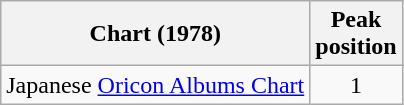<table class="wikitable">
<tr>
<th>Chart (1978)</th>
<th>Peak<br>position</th>
</tr>
<tr>
<td>Japanese <a href='#'>Oricon Albums Chart</a></td>
<td align="center">1</td>
</tr>
</table>
